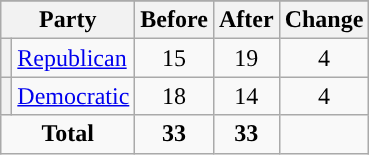<table class="wikitable" style="text-align:center;">
<tr>
</tr>
<tr>
<th colspan=2>Party</th>
<th>Before</th>
<th>After</th>
<th>Change</th>
</tr>
<tr>
<th style="background-color:"></th>
<td style="text-align:left;"><a href='#'>Republican</a></td>
<td>15</td>
<td>19</td>
<td> 4</td>
</tr>
<tr>
<th style="background-color:"></th>
<td style="text-align:left;"><a href='#'>Democratic</a></td>
<td>18</td>
<td>14</td>
<td> 4</td>
</tr>
<tr>
<td colspan=2><strong>Total</strong></td>
<td><strong>33</strong></td>
<td><strong>33</strong></td>
<td></td>
</tr>
</table>
